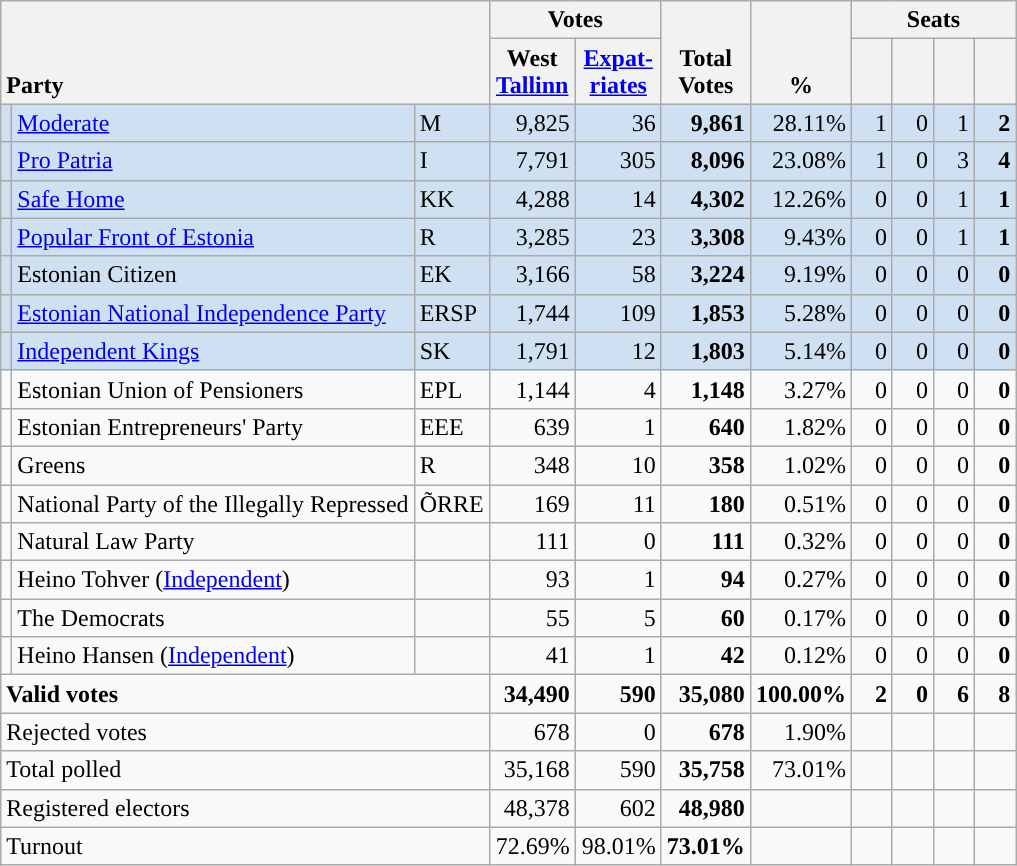<table class="wikitable" border="1" style="text-align:right;">
<tr>
<th style="text-align:left;" valign=bottom rowspan=2 colspan=3>Party</th>
<th colspan=2>Votes</th>
<th align=center valign=bottom rowspan=2 width="50">Total Votes</th>
<th align=center valign=bottom rowspan=2 width="50">%</th>
<th colspan=4>Seats</th>
</tr>
<tr>
<th align=center valign=bottom width="50">West <a href='#'>Tallinn</a></th>
<th align=center valign=bottom width="50"><a href='#'>Expat- riates</a></th>
<th align=center valign=bottom width="20"><small></small></th>
<th align=center valign=bottom width="20"><small></small></th>
<th align=center valign=bottom width="20"><small></small></th>
<th align=center valign=bottom width="20"><small></small></th>
</tr>
<tr style="background:#CEE0F2;">
<td style="background:"></td>
<td align=left><a href='#'>Moderate</a></td>
<td align=left>M</td>
<td>9,825</td>
<td>36</td>
<td><strong>9,861</strong></td>
<td>28.11%</td>
<td>1</td>
<td>0</td>
<td>1</td>
<td><strong>2</strong></td>
</tr>
<tr style="background:#CEE0F2;">
<td style="background:"></td>
<td align=left><a href='#'>Pro Patria</a></td>
<td align=left>I</td>
<td>7,791</td>
<td>305</td>
<td><strong>8,096</strong></td>
<td>23.08%</td>
<td>1</td>
<td>0</td>
<td>3</td>
<td><strong>4</strong></td>
</tr>
<tr style="background:#CEE0F2;">
<td style="background:"></td>
<td align=left><a href='#'>Safe Home</a></td>
<td align=left>KK</td>
<td>4,288</td>
<td>14</td>
<td><strong>4,302</strong></td>
<td>12.26%</td>
<td>0</td>
<td>0</td>
<td>1</td>
<td><strong>1</strong></td>
</tr>
<tr style="background:#CEE0F2;">
<td style="background:"></td>
<td align=left><a href='#'>Popular Front of Estonia</a></td>
<td align=left>R</td>
<td>3,285</td>
<td>23</td>
<td><strong>3,308</strong></td>
<td>9.43%</td>
<td>0</td>
<td>0</td>
<td>1</td>
<td><strong>1</strong></td>
</tr>
<tr style="background:#CEE0F2;">
<td></td>
<td align=left>Estonian Citizen</td>
<td align=left>EK</td>
<td>3,166</td>
<td>58</td>
<td><strong>3,224</strong></td>
<td>9.19%</td>
<td>0</td>
<td>0</td>
<td>0</td>
<td><strong>0</strong></td>
</tr>
<tr style="background:#CEE0F2;">
<td></td>
<td align=left><a href='#'>Estonian National Independence Party</a></td>
<td align=left>ERSP</td>
<td>1,744</td>
<td>109</td>
<td><strong>1,853</strong></td>
<td>5.28%</td>
<td>0</td>
<td>0</td>
<td>0</td>
<td><strong>0</strong></td>
</tr>
<tr style="background:#CEE0F2;">
<td></td>
<td align=left><a href='#'>Independent Kings</a></td>
<td align=left>SK</td>
<td>1,791</td>
<td>12</td>
<td><strong>1,803</strong></td>
<td>5.14%</td>
<td>0</td>
<td>0</td>
<td>0</td>
<td><strong>0</strong></td>
</tr>
<tr>
<td></td>
<td align=left>Estonian Union of Pensioners</td>
<td align=left>EPL</td>
<td>1,144</td>
<td>4</td>
<td><strong>1,148</strong></td>
<td>3.27%</td>
<td>0</td>
<td>0</td>
<td>0</td>
<td><strong>0</strong></td>
</tr>
<tr>
<td></td>
<td align=left>Estonian Entrepreneurs' Party</td>
<td align=left>EEE</td>
<td>639</td>
<td>1</td>
<td><strong>640</strong></td>
<td>1.82%</td>
<td>0</td>
<td>0</td>
<td>0</td>
<td><strong>0</strong></td>
</tr>
<tr>
<td></td>
<td align=left>Greens</td>
<td align=left>R</td>
<td>348</td>
<td>10</td>
<td><strong>358</strong></td>
<td>1.02%</td>
<td>0</td>
<td>0</td>
<td>0</td>
<td><strong>0</strong></td>
</tr>
<tr>
<td></td>
<td align=left>National Party of the Illegally Repressed</td>
<td align=left>ÕRRE</td>
<td>169</td>
<td>11</td>
<td><strong>180</strong></td>
<td>0.51%</td>
<td>0</td>
<td>0</td>
<td>0</td>
<td><strong>0</strong></td>
</tr>
<tr>
<td></td>
<td align=left>Natural Law Party</td>
<td></td>
<td>111</td>
<td>0</td>
<td><strong>111</strong></td>
<td>0.32%</td>
<td>0</td>
<td>0</td>
<td>0</td>
<td><strong>0</strong></td>
</tr>
<tr>
<td style="background:"></td>
<td align=left>Heino Tohver (<a href='#'>Independent</a>)</td>
<td></td>
<td>93</td>
<td>1</td>
<td><strong>94</strong></td>
<td>0.27%</td>
<td>0</td>
<td>0</td>
<td>0</td>
<td><strong>0</strong></td>
</tr>
<tr>
<td></td>
<td align=left>The Democrats</td>
<td></td>
<td>55</td>
<td>5</td>
<td><strong>60</strong></td>
<td>0.17%</td>
<td>0</td>
<td>0</td>
<td>0</td>
<td><strong>0</strong></td>
</tr>
<tr>
<td style="background:"></td>
<td align=left>Heino Hansen (<a href='#'>Independent</a>)</td>
<td></td>
<td>41</td>
<td>1</td>
<td><strong>42</strong></td>
<td>0.12%</td>
<td>0</td>
<td>0</td>
<td>0</td>
<td><strong>0</strong></td>
</tr>
<tr style="font-weight:bold">
<td align=left colspan=3>Valid votes</td>
<td>34,490</td>
<td>590</td>
<td>35,080</td>
<td>100.00%</td>
<td>2</td>
<td>0</td>
<td>6</td>
<td>8</td>
</tr>
<tr>
<td align=left colspan=3>Rejected votes</td>
<td>678</td>
<td>0</td>
<td><strong>678</strong></td>
<td>1.90%</td>
<td></td>
<td></td>
<td></td>
<td></td>
</tr>
<tr>
<td align=left colspan=3>Total polled</td>
<td>35,168</td>
<td>590</td>
<td><strong>35,758</strong></td>
<td>73.01%</td>
<td></td>
<td></td>
<td></td>
<td></td>
</tr>
<tr>
<td align=left colspan=3>Registered electors</td>
<td>48,378</td>
<td>602</td>
<td><strong>48,980</strong></td>
<td></td>
<td></td>
<td></td>
<td></td>
<td></td>
</tr>
<tr>
<td align=left colspan=3>Turnout</td>
<td>72.69%</td>
<td>98.01%</td>
<td><strong>73.01%</strong></td>
<td></td>
<td></td>
<td></td>
<td></td>
<td></td>
</tr>
</table>
